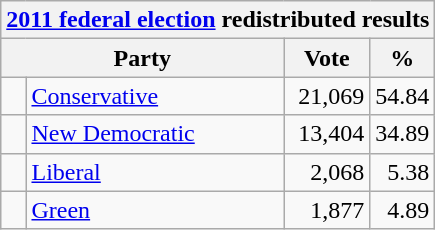<table class="wikitable">
<tr>
<th colspan="4"><a href='#'>2011 federal election</a> redistributed results</th>
</tr>
<tr>
<th bgcolor="#DDDDFF" width="130px" colspan="2">Party</th>
<th bgcolor="#DDDDFF" width="50px">Vote</th>
<th bgcolor="#DDDDFF" width="30px">%</th>
</tr>
<tr>
<td> </td>
<td><a href='#'>Conservative</a></td>
<td align="right">21,069</td>
<td align="right">54.84</td>
</tr>
<tr>
<td> </td>
<td><a href='#'>New Democratic</a></td>
<td align="right">13,404</td>
<td align="right">34.89</td>
</tr>
<tr>
<td> </td>
<td><a href='#'>Liberal</a></td>
<td align="right">2,068</td>
<td align="right">5.38</td>
</tr>
<tr>
<td> </td>
<td><a href='#'>Green</a></td>
<td align="right">1,877</td>
<td align="right">4.89</td>
</tr>
</table>
